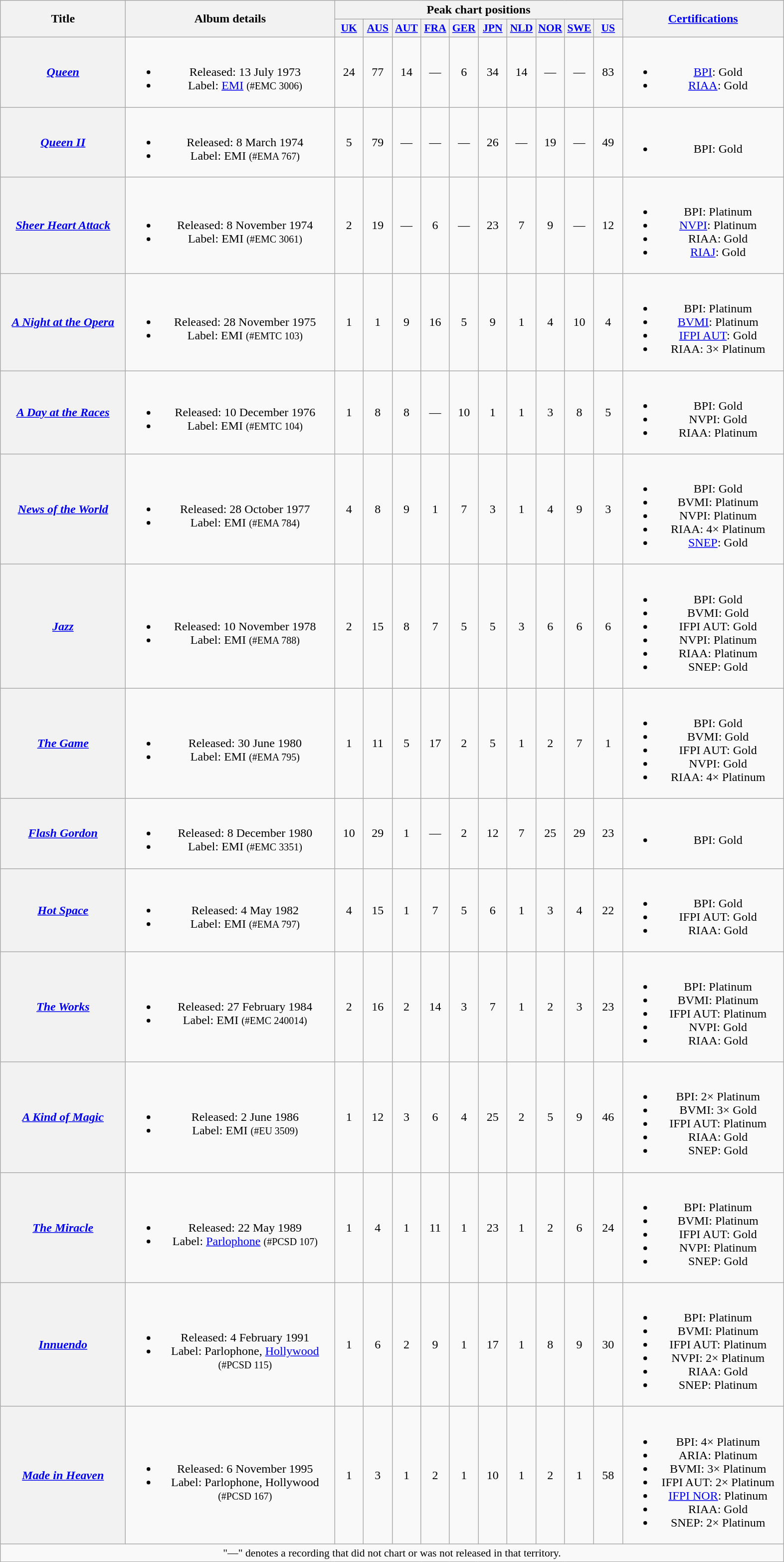<table class="wikitable plainrowheaders" style="text-align:center;">
<tr>
<th scope="col" rowspan="2" style="width:10em;">Title</th>
<th scope="col" rowspan="2" style="width:17em;">Album details</th>
<th scope="col" colspan="10">Peak chart positions</th>
<th scope="col" rowspan="2" style="width:13em;"><a href='#'>Certifications</a></th>
</tr>
<tr>
<th scope="col" style="width:2.2em;font-size:90%;"><a href='#'>UK</a><br></th>
<th scope="col" style="width:2.2em;font-size:90%;"><a href='#'>AUS</a><br></th>
<th scope="col" style="width:2.2em;font-size:90%;"><a href='#'>AUT</a><br></th>
<th scope="col" style="width:2.2em;font-size:90%;"><a href='#'>FRA</a><br></th>
<th scope="col" style="width:2.2em;font-size:90%;"><a href='#'>GER</a><br></th>
<th scope="col" style="width:2.2em;font-size:90%;"><a href='#'>JPN</a><br></th>
<th scope="col" style="width:2.2em;font-size:90%;"><a href='#'>NLD</a><br></th>
<th scope="col" style="width:2.2em;font-size:90%;"><a href='#'>NOR</a><br></th>
<th scope="col" style="width:2.2em;font-size:90%;"><a href='#'>SWE</a><br></th>
<th scope="col" style="width:2.2em;font-size:90%;"><a href='#'>US</a><br></th>
</tr>
<tr>
<th scope="row"><em><a href='#'>Queen</a></em></th>
<td><br><ul><li>Released: 13 July 1973</li><li>Label: <a href='#'>EMI</a> <small>(#EMC 3006)</small></li></ul></td>
<td>24</td>
<td>77</td>
<td>14</td>
<td>—</td>
<td>6</td>
<td>34</td>
<td>14</td>
<td>—</td>
<td>—</td>
<td>83</td>
<td><br><ul><li><a href='#'>BPI</a>: Gold</li><li><a href='#'>RIAA</a>: Gold</li></ul></td>
</tr>
<tr>
<th scope="row"><em><a href='#'>Queen II</a></em></th>
<td><br><ul><li>Released: 8 March 1974</li><li>Label: EMI <small>(#EMA 767)</small></li></ul></td>
<td>5</td>
<td>79</td>
<td>—</td>
<td>—</td>
<td>—</td>
<td>26</td>
<td>—</td>
<td>19</td>
<td>—</td>
<td>49</td>
<td><br><ul><li>BPI: Gold</li></ul></td>
</tr>
<tr>
<th scope="row"><em><a href='#'>Sheer Heart Attack</a></em></th>
<td><br><ul><li>Released: 8 November 1974</li><li>Label: EMI <small>(#EMC 3061)</small></li></ul></td>
<td>2</td>
<td>19</td>
<td>—</td>
<td>6</td>
<td>—</td>
<td>23</td>
<td>7</td>
<td>9</td>
<td>—</td>
<td>12</td>
<td><br><ul><li>BPI: Platinum</li><li><a href='#'>NVPI</a>: Platinum</li><li>RIAA: Gold</li><li><a href='#'>RIAJ</a>: Gold</li></ul></td>
</tr>
<tr>
<th scope="row"><em><a href='#'>A Night at the Opera</a></em></th>
<td><br><ul><li>Released: 28 November 1975</li><li>Label: EMI <small>(#EMTC 103)</small></li></ul></td>
<td>1</td>
<td>1</td>
<td>9</td>
<td>16</td>
<td>5</td>
<td>9</td>
<td>1</td>
<td>4</td>
<td>10</td>
<td>4</td>
<td><br><ul><li>BPI: Platinum</li><li><a href='#'>BVMI</a>: Platinum</li><li><a href='#'>IFPI AUT</a>: Gold</li><li>RIAA: 3× Platinum</li></ul></td>
</tr>
<tr>
<th scope="row"><em><a href='#'>A Day at the Races</a></em></th>
<td><br><ul><li>Released: 10 December 1976</li><li>Label: EMI <small>(#EMTC 104)</small></li></ul></td>
<td>1</td>
<td>8</td>
<td>8</td>
<td>—</td>
<td>10</td>
<td>1</td>
<td>1</td>
<td>3</td>
<td>8</td>
<td>5</td>
<td><br><ul><li>BPI: Gold</li><li>NVPI: Gold</li><li>RIAA: Platinum</li></ul></td>
</tr>
<tr>
<th scope="row"><em><a href='#'>News of the World</a></em></th>
<td><br><ul><li>Released: 28 October 1977</li><li>Label: EMI <small>(#EMA 784)</small></li></ul></td>
<td>4</td>
<td>8</td>
<td>9</td>
<td>1</td>
<td>7</td>
<td>3</td>
<td>1</td>
<td>4</td>
<td>9</td>
<td>3</td>
<td><br><ul><li>BPI: Gold</li><li>BVMI: Platinum</li><li>NVPI: Platinum</li><li>RIAA: 4× Platinum</li><li><a href='#'>SNEP</a>: Gold</li></ul></td>
</tr>
<tr>
<th scope="row"><em><a href='#'>Jazz</a></em></th>
<td><br><ul><li>Released: 10 November 1978</li><li>Label: EMI <small>(#EMA 788)</small></li></ul></td>
<td>2</td>
<td>15</td>
<td>8</td>
<td>7</td>
<td>5</td>
<td>5</td>
<td>3</td>
<td>6</td>
<td>6</td>
<td>6</td>
<td><br><ul><li>BPI: Gold</li><li>BVMI: Gold</li><li>IFPI AUT: Gold</li><li>NVPI: Platinum</li><li>RIAA: Platinum</li><li>SNEP: Gold</li></ul></td>
</tr>
<tr>
<th scope="row"><em><a href='#'>The Game</a></em></th>
<td><br><ul><li>Released: 30 June 1980</li><li>Label: EMI <small>(#EMA 795)</small></li></ul></td>
<td>1</td>
<td>11</td>
<td>5</td>
<td>17</td>
<td>2</td>
<td>5</td>
<td>1</td>
<td>2</td>
<td>7</td>
<td>1</td>
<td><br><ul><li>BPI: Gold</li><li>BVMI: Gold</li><li>IFPI AUT: Gold</li><li>NVPI: Gold</li><li>RIAA: 4× Platinum</li></ul></td>
</tr>
<tr>
<th scope="row"><em><a href='#'>Flash Gordon</a></em></th>
<td><br><ul><li>Released: 8 December 1980</li><li>Label: EMI <small>(#EMC 3351)</small></li></ul></td>
<td>10</td>
<td>29</td>
<td>1</td>
<td>—</td>
<td>2</td>
<td>12</td>
<td>7</td>
<td>25</td>
<td>29</td>
<td>23</td>
<td><br><ul><li>BPI: Gold</li></ul></td>
</tr>
<tr>
<th scope="row"><em><a href='#'>Hot Space</a></em></th>
<td><br><ul><li>Released: 4 May 1982</li><li>Label: EMI <small>(#EMA 797)</small></li></ul></td>
<td>4</td>
<td>15</td>
<td>1</td>
<td>7</td>
<td>5</td>
<td>6</td>
<td>1</td>
<td>3</td>
<td>4</td>
<td>22</td>
<td><br><ul><li>BPI: Gold</li><li>IFPI AUT: Gold</li><li>RIAA: Gold </li></ul></td>
</tr>
<tr>
<th scope="row"><em><a href='#'>The Works</a></em></th>
<td><br><ul><li>Released: 27 February 1984</li><li>Label: EMI <small>(#EMC 240014)</small></li></ul></td>
<td>2</td>
<td>16</td>
<td>2</td>
<td>14</td>
<td>3</td>
<td>7</td>
<td>1</td>
<td>2</td>
<td>3</td>
<td>23</td>
<td><br><ul><li>BPI: Platinum</li><li>BVMI: Platinum</li><li>IFPI AUT: Platinum</li><li>NVPI: Gold</li><li>RIAA: Gold</li></ul></td>
</tr>
<tr>
<th scope="row"><em><a href='#'>A Kind of Magic</a></em></th>
<td><br><ul><li>Released: 2 June 1986</li><li>Label: EMI <small>(#EU 3509)</small></li></ul></td>
<td>1</td>
<td>12</td>
<td>3</td>
<td>6</td>
<td>4</td>
<td>25</td>
<td>2</td>
<td>5</td>
<td>9</td>
<td>46</td>
<td><br><ul><li>BPI: 2× Platinum</li><li>BVMI: 3× Gold</li><li>IFPI AUT: Platinum</li><li>RIAA: Gold</li><li>SNEP: Gold</li></ul></td>
</tr>
<tr>
<th scope="row"><em><a href='#'>The Miracle</a></em></th>
<td><br><ul><li>Released: 22 May 1989</li><li>Label: <a href='#'>Parlophone</a> <small>(#PCSD 107)</small></li></ul></td>
<td>1</td>
<td>4</td>
<td>1</td>
<td>11</td>
<td>1</td>
<td>23</td>
<td>1</td>
<td>2</td>
<td>6</td>
<td>24</td>
<td><br><ul><li>BPI: Platinum</li><li>BVMI: Platinum</li><li>IFPI AUT: Gold</li><li>NVPI: Platinum</li><li>SNEP: Gold</li></ul></td>
</tr>
<tr>
<th scope="row"><em><a href='#'>Innuendo</a></em></th>
<td><br><ul><li>Released: 4 February 1991</li><li>Label: Parlophone, <a href='#'>Hollywood</a> <small>(#PCSD 115)</small></li></ul></td>
<td>1</td>
<td>6</td>
<td>2</td>
<td>9</td>
<td>1</td>
<td>17</td>
<td>1</td>
<td>8</td>
<td>9</td>
<td>30</td>
<td><br><ul><li>BPI: Platinum</li><li>BVMI: Platinum</li><li>IFPI AUT: Platinum</li><li>NVPI: 2× Platinum</li><li>RIAA: Gold</li><li>SNEP: Platinum</li></ul></td>
</tr>
<tr>
<th scope="row"><em><a href='#'>Made in Heaven</a></em></th>
<td><br><ul><li>Released: 6 November 1995</li><li>Label: Parlophone, Hollywood <small>(#PCSD 167)</small></li></ul></td>
<td>1</td>
<td>3</td>
<td>1</td>
<td>2</td>
<td>1</td>
<td>10</td>
<td>1</td>
<td>2</td>
<td>1</td>
<td>58</td>
<td><br><ul><li>BPI: 4× Platinum</li><li>ARIA: Platinum</li><li>BVMI: 3× Platinum</li><li>IFPI AUT: 2× Platinum</li><li><a href='#'>IFPI NOR</a>: Platinum</li><li>RIAA: Gold</li><li>SNEP: 2× Platinum</li></ul></td>
</tr>
<tr>
<td colspan="13" style="font-size:90%">"—" denotes a recording that did not chart or was not released in that territory.</td>
</tr>
</table>
